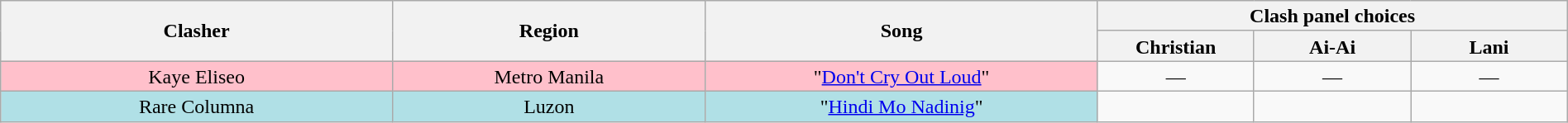<table class="wikitable" style="text-align:center; line-height:17px; width:100%;">
<tr>
<th rowspan="2" width="25%">Clasher</th>
<th rowspan="2">Region</th>
<th rowspan="2" width="25%">Song</th>
<th colspan="3" width="30%">Clash panel choices</th>
</tr>
<tr>
<th width="10%">Christian</th>
<th width="10%">Ai-Ai</th>
<th width="10%">Lani</th>
</tr>
<tr>
<td style="background:pink;">Kaye Eliseo</td>
<td style="background:pink;">Metro Manila</td>
<td style="background:pink;">"<a href='#'>Don't Cry Out Loud</a>"</td>
<td>—</td>
<td>—</td>
<td>—</td>
</tr>
<tr>
<td style="background:#b0e0e6;">Rare Columna</td>
<td style="background:#b0e0e6;">Luzon</td>
<td style="background:#b0e0e6;">"<a href='#'>Hindi Mo Nadinig</a>"</td>
<td><strong></strong></td>
<td><strong></strong></td>
<td><strong></strong></td>
</tr>
</table>
